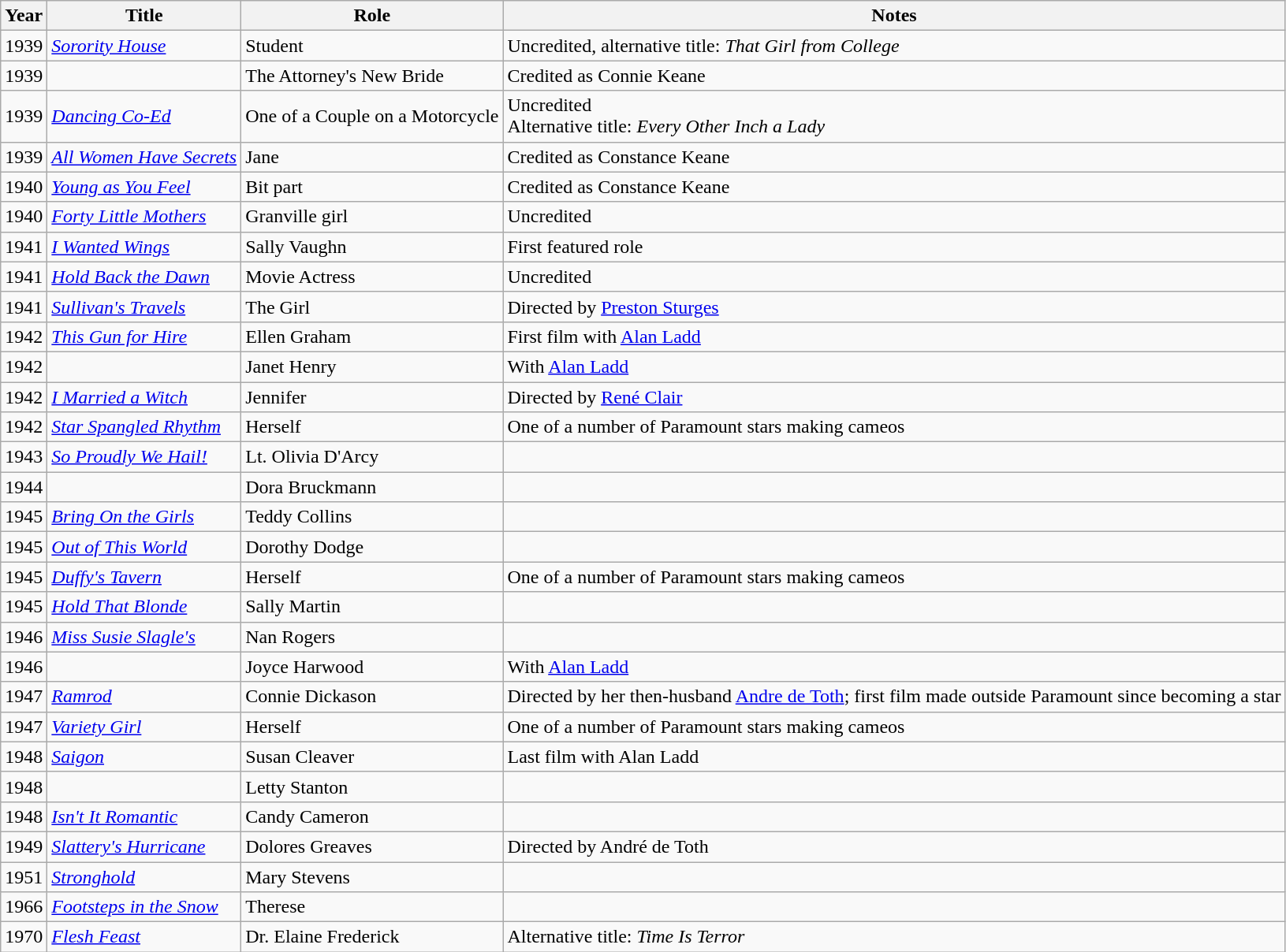<table class="wikitable sortable">
<tr>
<th>Year</th>
<th>Title</th>
<th>Role</th>
<th class="unsortable">Notes</th>
</tr>
<tr>
<td>1939</td>
<td><em><a href='#'>Sorority House</a></em></td>
<td>Student</td>
<td>Uncredited, alternative title: <em>That Girl from College</em></td>
</tr>
<tr>
<td>1939</td>
<td><em></em></td>
<td>The Attorney's New Bride</td>
<td>Credited as Connie Keane</td>
</tr>
<tr>
<td>1939</td>
<td><em><a href='#'>Dancing Co-Ed</a></em></td>
<td>One of a Couple on a Motorcycle</td>
<td>Uncredited<br>Alternative title: <em>Every Other Inch a Lady</em></td>
</tr>
<tr>
<td>1939</td>
<td><em><a href='#'>All Women Have Secrets</a></em></td>
<td>Jane</td>
<td>Credited as Constance Keane</td>
</tr>
<tr>
<td>1940</td>
<td><em><a href='#'>Young as You Feel</a></em></td>
<td>Bit part</td>
<td>Credited as Constance Keane</td>
</tr>
<tr>
<td>1940</td>
<td><em><a href='#'>Forty Little Mothers</a></em></td>
<td>Granville girl</td>
<td>Uncredited</td>
</tr>
<tr>
<td>1941</td>
<td><em><a href='#'>I Wanted Wings</a></em></td>
<td>Sally Vaughn</td>
<td>First featured role</td>
</tr>
<tr>
<td>1941</td>
<td><em><a href='#'>Hold Back the Dawn</a></em></td>
<td>Movie Actress</td>
<td>Uncredited</td>
</tr>
<tr>
<td>1941</td>
<td><em><a href='#'>Sullivan's Travels</a></em></td>
<td>The Girl</td>
<td>Directed by <a href='#'>Preston Sturges</a></td>
</tr>
<tr>
<td>1942</td>
<td><em><a href='#'>This Gun for Hire</a></em></td>
<td>Ellen Graham</td>
<td>First film with <a href='#'>Alan Ladd</a></td>
</tr>
<tr>
<td>1942</td>
<td><em></em></td>
<td>Janet Henry</td>
<td>With <a href='#'>Alan Ladd</a></td>
</tr>
<tr>
<td>1942</td>
<td><em><a href='#'>I Married a Witch</a></em></td>
<td>Jennifer</td>
<td>Directed by <a href='#'>René Clair</a></td>
</tr>
<tr>
<td>1942</td>
<td><em><a href='#'>Star Spangled Rhythm</a></em></td>
<td>Herself</td>
<td>One of a number of Paramount stars making cameos</td>
</tr>
<tr>
<td>1943</td>
<td><em><a href='#'>So Proudly We Hail!</a></em></td>
<td>Lt. Olivia D'Arcy</td>
<td></td>
</tr>
<tr>
<td>1944</td>
<td><em></em></td>
<td>Dora Bruckmann</td>
<td></td>
</tr>
<tr>
<td>1945</td>
<td><em><a href='#'>Bring On the Girls</a></em></td>
<td>Teddy Collins</td>
<td></td>
</tr>
<tr>
<td>1945</td>
<td><em><a href='#'>Out of This World</a></em></td>
<td>Dorothy Dodge</td>
<td></td>
</tr>
<tr>
<td>1945</td>
<td><em><a href='#'>Duffy's Tavern</a></em></td>
<td>Herself</td>
<td>One of a number of Paramount stars making cameos</td>
</tr>
<tr>
<td>1945</td>
<td><em><a href='#'>Hold That Blonde</a></em></td>
<td>Sally Martin</td>
<td></td>
</tr>
<tr>
<td>1946</td>
<td><em><a href='#'>Miss Susie Slagle's</a></em></td>
<td>Nan Rogers</td>
<td></td>
</tr>
<tr>
<td>1946</td>
<td><em></em></td>
<td>Joyce Harwood</td>
<td>With <a href='#'>Alan Ladd</a></td>
</tr>
<tr>
<td>1947</td>
<td><em><a href='#'>Ramrod</a></em></td>
<td>Connie Dickason</td>
<td>Directed by her then-husband <a href='#'>Andre de Toth</a>; first film made outside Paramount since becoming a star</td>
</tr>
<tr>
<td>1947</td>
<td><em><a href='#'>Variety Girl</a></em></td>
<td>Herself</td>
<td>One of a number of Paramount stars making cameos</td>
</tr>
<tr>
<td>1948</td>
<td><em><a href='#'>Saigon</a></em></td>
<td>Susan Cleaver</td>
<td>Last film with Alan Ladd</td>
</tr>
<tr>
<td>1948</td>
<td><em></em></td>
<td>Letty Stanton</td>
<td></td>
</tr>
<tr>
<td>1948</td>
<td><em><a href='#'>Isn't It Romantic</a></em></td>
<td>Candy Cameron</td>
<td></td>
</tr>
<tr>
<td>1949</td>
<td><em><a href='#'>Slattery's Hurricane</a></em></td>
<td>Dolores Greaves</td>
<td>Directed by André de Toth</td>
</tr>
<tr>
<td>1951</td>
<td><em><a href='#'>Stronghold</a></em></td>
<td>Mary Stevens</td>
<td></td>
</tr>
<tr>
<td>1966</td>
<td><em><a href='#'>Footsteps in the Snow</a></em></td>
<td>Therese</td>
<td></td>
</tr>
<tr>
<td>1970</td>
<td><em><a href='#'>Flesh Feast</a></em></td>
<td>Dr. Elaine Frederick</td>
<td>Alternative title: <em>Time Is Terror</em></td>
</tr>
</table>
